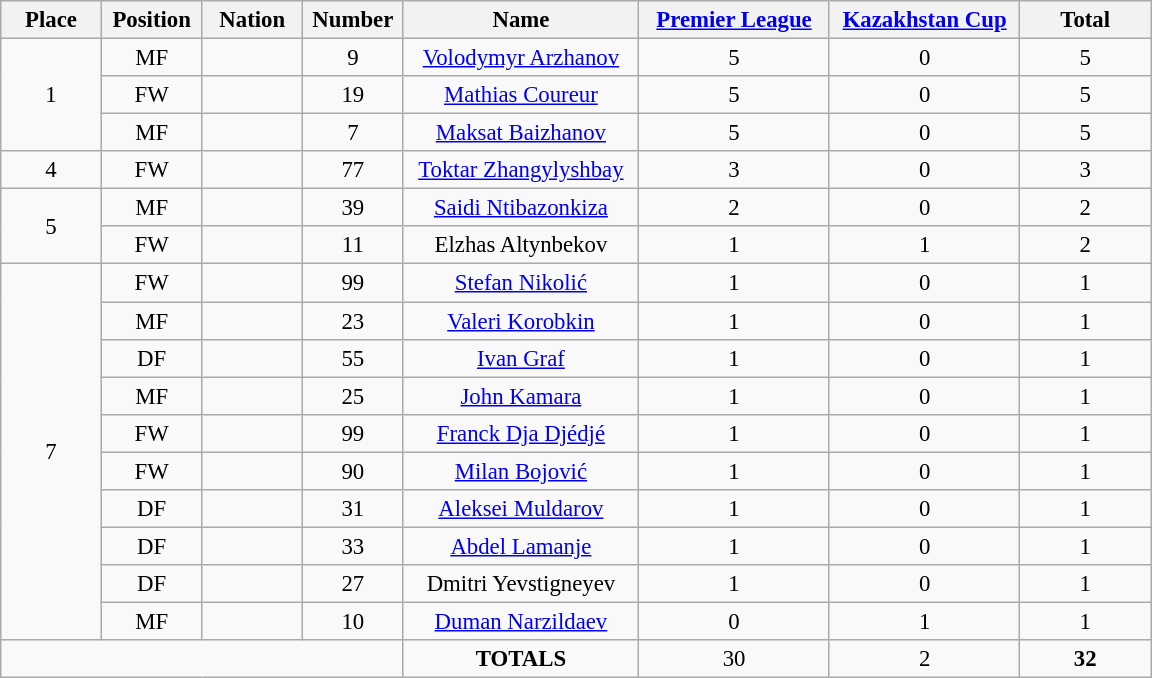<table class="wikitable" style="font-size: 95%; text-align: center;">
<tr>
<th width=60>Place</th>
<th width=60>Position</th>
<th width=60>Nation</th>
<th width=60>Number</th>
<th width=150>Name</th>
<th width=120><a href='#'>Premier League</a></th>
<th width=120><a href='#'>Kazakhstan Cup</a></th>
<th width=80><strong>Total</strong></th>
</tr>
<tr>
<td rowspan="3">1</td>
<td>MF</td>
<td></td>
<td>9</td>
<td><a href='#'>Volodymyr Arzhanov</a></td>
<td>5</td>
<td>0</td>
<td>5</td>
</tr>
<tr>
<td>FW</td>
<td></td>
<td>19</td>
<td><a href='#'>Mathias Coureur</a></td>
<td>5</td>
<td>0</td>
<td>5</td>
</tr>
<tr>
<td>MF</td>
<td></td>
<td>7</td>
<td><a href='#'>Maksat Baizhanov</a></td>
<td>5</td>
<td>0</td>
<td>5</td>
</tr>
<tr>
<td>4</td>
<td>FW</td>
<td></td>
<td>77</td>
<td><a href='#'>Toktar Zhangylyshbay</a></td>
<td>3</td>
<td>0</td>
<td>3</td>
</tr>
<tr>
<td rowspan="2">5</td>
<td>MF</td>
<td></td>
<td>39</td>
<td><a href='#'>Saidi Ntibazonkiza</a></td>
<td>2</td>
<td>0</td>
<td>2</td>
</tr>
<tr>
<td>FW</td>
<td></td>
<td>11</td>
<td>Elzhas Altynbekov</td>
<td>1</td>
<td>1</td>
<td>2</td>
</tr>
<tr>
<td rowspan="10">7</td>
<td>FW</td>
<td></td>
<td>99</td>
<td><a href='#'>Stefan Nikolić</a></td>
<td>1</td>
<td>0</td>
<td>1</td>
</tr>
<tr>
<td>MF</td>
<td></td>
<td>23</td>
<td><a href='#'>Valeri Korobkin</a></td>
<td>1</td>
<td>0</td>
<td>1</td>
</tr>
<tr>
<td>DF</td>
<td></td>
<td>55</td>
<td><a href='#'>Ivan Graf</a></td>
<td>1</td>
<td>0</td>
<td>1</td>
</tr>
<tr>
<td>MF</td>
<td></td>
<td>25</td>
<td><a href='#'>John Kamara</a></td>
<td>1</td>
<td>0</td>
<td>1</td>
</tr>
<tr>
<td>FW</td>
<td></td>
<td>99</td>
<td><a href='#'>Franck Dja Djédjé</a></td>
<td>1</td>
<td>0</td>
<td>1</td>
</tr>
<tr>
<td>FW</td>
<td></td>
<td>90</td>
<td><a href='#'>Milan Bojović</a></td>
<td>1</td>
<td>0</td>
<td>1</td>
</tr>
<tr>
<td>DF</td>
<td></td>
<td>31</td>
<td><a href='#'>Aleksei Muldarov</a></td>
<td>1</td>
<td>0</td>
<td>1</td>
</tr>
<tr>
<td>DF</td>
<td></td>
<td>33</td>
<td><a href='#'>Abdel Lamanje</a></td>
<td>1</td>
<td>0</td>
<td>1</td>
</tr>
<tr>
<td>DF</td>
<td></td>
<td>27</td>
<td>Dmitri Yevstigneyev</td>
<td>1</td>
<td>0</td>
<td>1</td>
</tr>
<tr>
<td>MF</td>
<td></td>
<td>10</td>
<td><a href='#'>Duman Narzildaev</a></td>
<td>0</td>
<td>1</td>
<td>1</td>
</tr>
<tr>
<td colspan="4"></td>
<td><strong>TOTALS</strong></td>
<td>30</td>
<td>2</td>
<td><strong>32</strong></td>
</tr>
</table>
